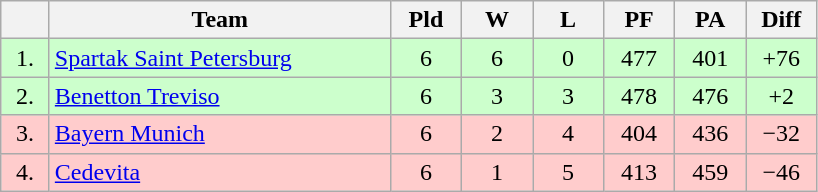<table class="wikitable" style="text-align:center">
<tr>
<th width=25></th>
<th width=220>Team</th>
<th width=40>Pld</th>
<th width=40>W</th>
<th width=40>L</th>
<th width=40>PF</th>
<th width=40>PA</th>
<th width=40>Diff</th>
</tr>
<tr style="background: #ccffcc;">
<td>1.</td>
<td align=left> <a href='#'>Spartak Saint Petersburg</a></td>
<td>6</td>
<td>6</td>
<td>0</td>
<td>477</td>
<td>401</td>
<td>+76</td>
</tr>
<tr style="background: #ccffcc;">
<td>2.</td>
<td align=left> <a href='#'>Benetton Treviso</a></td>
<td>6</td>
<td>3</td>
<td>3</td>
<td>478</td>
<td>476</td>
<td>+2</td>
</tr>
<tr style="background:#ffcccc;">
<td>3.</td>
<td align=left> <a href='#'>Bayern Munich</a></td>
<td>6</td>
<td>2</td>
<td>4</td>
<td>404</td>
<td>436</td>
<td>−32</td>
</tr>
<tr style="background:#ffcccc;">
<td>4.</td>
<td align=left> <a href='#'>Cedevita</a></td>
<td>6</td>
<td>1</td>
<td>5</td>
<td>413</td>
<td>459</td>
<td>−46</td>
</tr>
</table>
